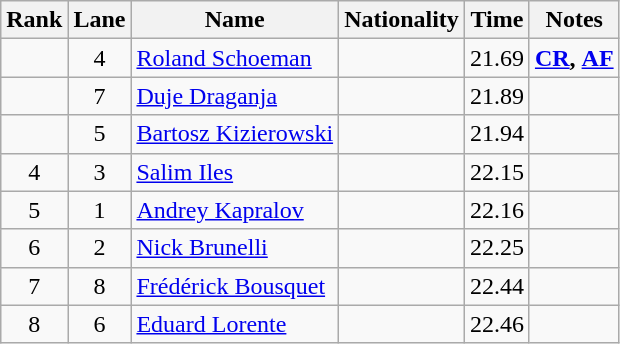<table class="wikitable sortable" style="text-align:center">
<tr>
<th>Rank</th>
<th>Lane</th>
<th>Name</th>
<th>Nationality</th>
<th>Time</th>
<th>Notes</th>
</tr>
<tr>
<td></td>
<td>4</td>
<td align=left><a href='#'>Roland Schoeman</a></td>
<td align=left></td>
<td>21.69</td>
<td><strong><a href='#'>CR</a>,</strong> <strong><a href='#'>AF</a></strong></td>
</tr>
<tr>
<td></td>
<td>7</td>
<td align=left><a href='#'>Duje Draganja</a></td>
<td align=left></td>
<td>21.89</td>
<td></td>
</tr>
<tr>
<td></td>
<td>5</td>
<td align=left><a href='#'>Bartosz Kizierowski</a></td>
<td align=left></td>
<td>21.94</td>
<td></td>
</tr>
<tr>
<td>4</td>
<td>3</td>
<td align=left><a href='#'>Salim Iles</a></td>
<td align=left></td>
<td>22.15</td>
<td></td>
</tr>
<tr>
<td>5</td>
<td>1</td>
<td align=left><a href='#'>Andrey Kapralov</a></td>
<td align=left></td>
<td>22.16</td>
<td></td>
</tr>
<tr>
<td>6</td>
<td>2</td>
<td align=left><a href='#'>Nick Brunelli</a></td>
<td align=left></td>
<td>22.25</td>
<td></td>
</tr>
<tr>
<td>7</td>
<td>8</td>
<td align=left><a href='#'>Frédérick Bousquet</a></td>
<td align=left></td>
<td>22.44</td>
<td></td>
</tr>
<tr>
<td>8</td>
<td>6</td>
<td align=left><a href='#'>Eduard Lorente</a></td>
<td align=left></td>
<td>22.46</td>
<td></td>
</tr>
</table>
